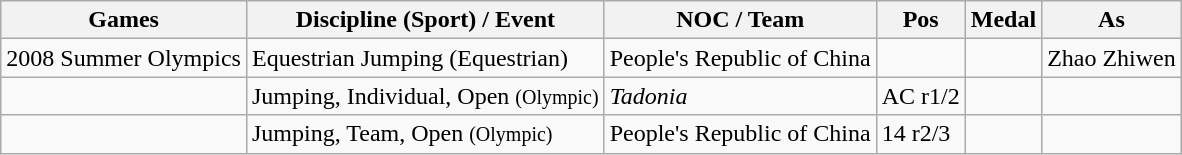<table class="wikitable">
<tr>
<th>Games</th>
<th>Discipline (Sport) / Event</th>
<th>NOC / Team</th>
<th>Pos</th>
<th>Medal</th>
<th>As</th>
</tr>
<tr>
<td>2008 Summer Olympics</td>
<td>Equestrian Jumping (Equestrian)</td>
<td>People's Republic of China</td>
<td></td>
<td></td>
<td>Zhao Zhiwen</td>
</tr>
<tr>
<td></td>
<td>Jumping, Individual, Open <small>(Olympic)</small></td>
<td><em>Tadonia</em></td>
<td>AC r1/2</td>
<td></td>
<td></td>
</tr>
<tr>
<td></td>
<td>Jumping, Team, Open <small>(Olympic)</small></td>
<td>People's Republic of China</td>
<td>14 r2/3</td>
<td></td>
<td></td>
</tr>
</table>
